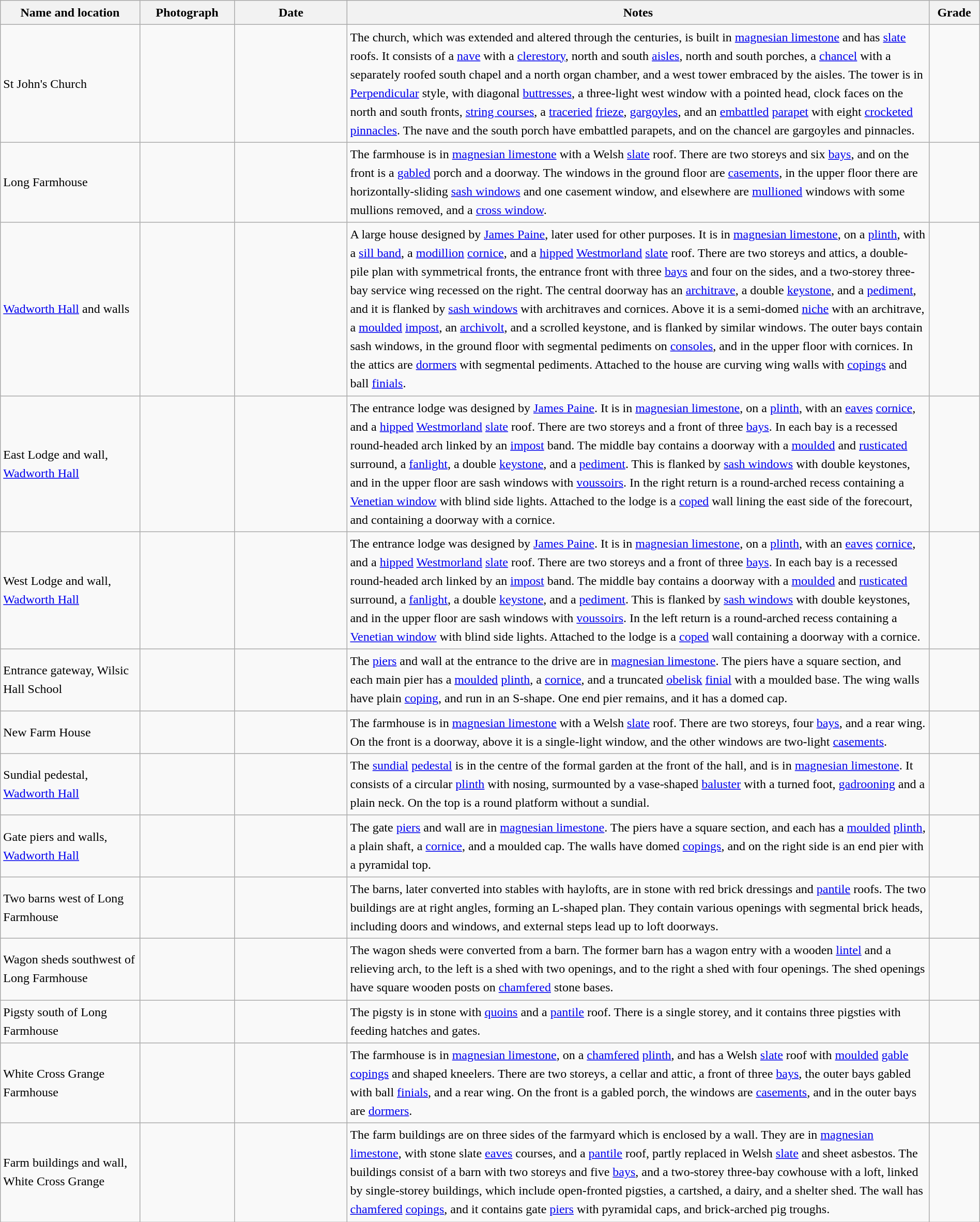<table class="wikitable sortable plainrowheaders" style="width:100%; border:0; text-align:left; line-height:150%;">
<tr>
<th scope="col"  style="width:150px">Name and location</th>
<th scope="col"  style="width:100px" class="unsortable">Photograph</th>
<th scope="col"  style="width:120px">Date</th>
<th scope="col"  style="width:650px" class="unsortable">Notes</th>
<th scope="col"  style="width:50px">Grade</th>
</tr>
<tr>
<td>St John's Church<br><small></small></td>
<td></td>
<td align="center"></td>
<td>The church, which was extended and altered through the centuries, is built in <a href='#'>magnesian limestone</a> and has <a href='#'>slate</a> roofs.  It consists of a <a href='#'>nave</a> with a <a href='#'>clerestory</a>, north and south <a href='#'>aisles</a>, north and south porches, a <a href='#'>chancel</a> with a separately roofed south chapel and a north organ chamber, and a west tower embraced by the aisles.  The tower is in <a href='#'>Perpendicular</a> style, with diagonal <a href='#'>buttresses</a>, a three-light west window with a pointed head, clock faces on the north and south fronts, <a href='#'>string courses</a>, a <a href='#'>traceried</a> <a href='#'>frieze</a>, <a href='#'>gargoyles</a>, and an <a href='#'>embattled</a> <a href='#'>parapet</a> with eight <a href='#'>crocketed</a> <a href='#'>pinnacles</a>.  The nave and the south porch have embattled parapets, and on the chancel are gargoyles and pinnacles.</td>
<td align="center" ></td>
</tr>
<tr>
<td>Long Farmhouse<br><small></small></td>
<td></td>
<td align="center"></td>
<td>The farmhouse is in <a href='#'>magnesian limestone</a> with a Welsh <a href='#'>slate</a> roof.  There are two storeys and six <a href='#'>bays</a>, and on the front is a <a href='#'>gabled</a> porch and a doorway.  The windows in the ground floor are <a href='#'>casements</a>, in the upper floor there are horizontally-sliding <a href='#'>sash windows</a> and one casement window, and elsewhere are <a href='#'>mullioned</a> windows with some mullions removed, and a <a href='#'>cross window</a>.</td>
<td align="center" ></td>
</tr>
<tr>
<td><a href='#'>Wadworth Hall</a> and walls<br><small></small></td>
<td></td>
<td align="center"></td>
<td>A large house designed by <a href='#'>James Paine</a>, later used for other purposes.  It is in <a href='#'>magnesian limestone</a>, on a <a href='#'>plinth</a>, with a <a href='#'>sill band</a>, a <a href='#'>modillion</a> <a href='#'>cornice</a>, and a <a href='#'>hipped</a> <a href='#'>Westmorland</a> <a href='#'>slate</a> roof.  There are two storeys and attics, a double-pile plan with symmetrical fronts, the entrance front with three <a href='#'>bays</a> and four on the sides, and a two-storey three-bay service wing recessed on the right.  The central doorway has an <a href='#'>architrave</a>, a double <a href='#'>keystone</a>, and a <a href='#'>pediment</a>, and it is flanked by <a href='#'>sash windows</a> with architraves and cornices.  Above it is a semi-domed <a href='#'>niche</a> with an architrave, a <a href='#'>moulded</a> <a href='#'>impost</a>, an <a href='#'>archivolt</a>, and a scrolled keystone, and is flanked by similar windows.  The outer bays contain sash windows, in the ground floor with segmental pediments on <a href='#'>consoles</a>, and in the upper floor with cornices.  In the attics are <a href='#'>dormers</a> with segmental pediments.  Attached to the house are curving wing walls with <a href='#'>copings</a> and ball <a href='#'>finials</a>.</td>
<td align="center" ></td>
</tr>
<tr>
<td>East Lodge and wall, <a href='#'>Wadworth Hall</a><br><small></small></td>
<td></td>
<td align="center"></td>
<td>The entrance lodge was designed by <a href='#'>James Paine</a>.  It is in <a href='#'>magnesian limestone</a>, on a <a href='#'>plinth</a>, with an <a href='#'>eaves</a> <a href='#'>cornice</a>, and a <a href='#'>hipped</a> <a href='#'>Westmorland</a> <a href='#'>slate</a> roof.  There are two storeys and a front of three <a href='#'>bays</a>.  In each bay is a recessed round-headed arch linked by an <a href='#'>impost</a> band.  The middle bay contains a doorway with a <a href='#'>moulded</a> and <a href='#'>rusticated</a> surround, a <a href='#'>fanlight</a>, a double <a href='#'>keystone</a>, and a <a href='#'>pediment</a>.  This is flanked by <a href='#'>sash windows</a> with double keystones, and in the upper floor are sash windows with <a href='#'>voussoirs</a>.  In the right return is a round-arched recess containing a <a href='#'>Venetian window</a> with blind side lights.  Attached to the lodge is a <a href='#'>coped</a> wall lining the east side of the forecourt, and containing a doorway with a cornice.</td>
<td align="center" ></td>
</tr>
<tr>
<td>West Lodge and wall, <a href='#'>Wadworth Hall</a><br><small></small></td>
<td></td>
<td align="center"></td>
<td>The entrance lodge was designed by <a href='#'>James Paine</a>.  It is in <a href='#'>magnesian limestone</a>, on a <a href='#'>plinth</a>, with an <a href='#'>eaves</a> <a href='#'>cornice</a>, and a <a href='#'>hipped</a> <a href='#'>Westmorland</a> <a href='#'>slate</a> roof.  There are two storeys and a front of three <a href='#'>bays</a>.  In each bay is a recessed round-headed arch linked by an <a href='#'>impost</a> band.  The middle bay contains a doorway with a <a href='#'>moulded</a> and <a href='#'>rusticated</a> surround, a <a href='#'>fanlight</a>, a double <a href='#'>keystone</a>, and a <a href='#'>pediment</a>.  This is flanked by <a href='#'>sash windows</a> with double keystones, and in the upper floor are sash windows with <a href='#'>voussoirs</a>.  In the left return is a round-arched recess containing a <a href='#'>Venetian window</a> with blind side lights.  Attached to the lodge is a <a href='#'>coped</a> wall containing a doorway with a cornice.</td>
<td align="center" ></td>
</tr>
<tr>
<td>Entrance gateway, Wilsic Hall School<br><small></small></td>
<td></td>
<td align="center"></td>
<td>The <a href='#'>piers</a> and wall at the entrance to the drive are in <a href='#'>magnesian limestone</a>.  The piers have a square section, and each main pier has a <a href='#'>moulded</a> <a href='#'>plinth</a>, a <a href='#'>cornice</a>, and a truncated <a href='#'>obelisk</a> <a href='#'>finial</a> with a moulded base.  The wing walls have plain <a href='#'>coping</a>, and run in an S-shape.  One end pier remains, and it has a domed cap.</td>
<td align="center" ></td>
</tr>
<tr>
<td>New Farm House<br><small></small></td>
<td></td>
<td align="center"></td>
<td>The farmhouse is in <a href='#'>magnesian limestone</a> with a Welsh <a href='#'>slate</a> roof.  There are two storeys, four <a href='#'>bays</a>, and a rear wing.  On the front is a doorway, above it is a single-light window, and the other windows are two-light <a href='#'>casements</a>.</td>
<td align="center" ></td>
</tr>
<tr>
<td>Sundial pedestal, <a href='#'>Wadworth Hall</a><br><small></small></td>
<td></td>
<td align="center"></td>
<td>The <a href='#'>sundial</a> <a href='#'>pedestal</a> is in the centre of the formal garden at the front of the hall, and is in <a href='#'>magnesian limestone</a>.  It consists of a circular <a href='#'>plinth</a> with nosing, surmounted by a vase-shaped <a href='#'>baluster</a> with a turned foot, <a href='#'>gadrooning</a> and a plain neck.  On the top is a round platform without a sundial.</td>
<td align="center" ></td>
</tr>
<tr>
<td>Gate piers and walls, <a href='#'>Wadworth Hall</a><br><small></small></td>
<td></td>
<td align="center"></td>
<td>The gate <a href='#'>piers</a> and wall are in <a href='#'>magnesian limestone</a>.  The piers have a square section, and each has a <a href='#'>moulded</a> <a href='#'>plinth</a>, a plain shaft, a <a href='#'>cornice</a>, and a moulded cap.  The walls have domed <a href='#'>copings</a>, and on the right side is an end pier with a pyramidal top.</td>
<td align="center" ></td>
</tr>
<tr>
<td>Two barns west of Long Farmhouse<br><small></small></td>
<td></td>
<td align="center"></td>
<td>The barns, later converted into stables with haylofts, are in stone with red brick dressings and <a href='#'>pantile</a> roofs.  The two buildings are at right angles, forming an L-shaped plan.  They contain various openings with segmental brick heads, including doors and windows, and external steps lead up to loft doorways.</td>
<td align="center" ></td>
</tr>
<tr>
<td>Wagon sheds southwest of Long Farmhouse<br><small></small></td>
<td></td>
<td align="center"></td>
<td>The wagon sheds were converted from a barn.  The former barn has a wagon entry with a wooden <a href='#'>lintel</a> and a relieving arch, to the left is a shed with two openings, and to the right a shed with four openings.  The shed openings have square wooden posts on <a href='#'>chamfered</a> stone bases.</td>
<td align="center" ></td>
</tr>
<tr>
<td>Pigsty south of Long Farmhouse<br><small></small></td>
<td></td>
<td align="center"></td>
<td>The pigsty is in stone with <a href='#'>quoins</a> and a <a href='#'>pantile</a> roof.  There is a single storey, and it contains three pigsties with feeding hatches and gates.</td>
<td align="center" ></td>
</tr>
<tr>
<td>White Cross Grange Farmhouse<br><small></small></td>
<td></td>
<td align="center"></td>
<td>The farmhouse is in <a href='#'>magnesian limestone</a>, on a <a href='#'>chamfered</a> <a href='#'>plinth</a>, and has a Welsh <a href='#'>slate</a> roof with <a href='#'>moulded</a> <a href='#'>gable</a> <a href='#'>copings</a> and shaped kneelers.  There are two storeys, a cellar and attic, a front of three <a href='#'>bays</a>, the outer bays gabled with ball <a href='#'>finials</a>, and a rear wing.  On the front is a gabled porch, the windows are <a href='#'>casements</a>, and in the outer bays are <a href='#'>dormers</a>.</td>
<td align="center" ></td>
</tr>
<tr>
<td>Farm buildings and wall,<br>White Cross Grange<br><small></small></td>
<td></td>
<td align="center"></td>
<td>The farm buildings are on three sides of the farmyard which is enclosed by a wall.  They are in <a href='#'>magnesian limestone</a>, with stone slate <a href='#'>eaves</a> courses, and a <a href='#'>pantile</a> roof, partly replaced in Welsh <a href='#'>slate</a> and sheet asbestos.  The buildings consist of a barn with two storeys and five <a href='#'>bays</a>, and a two-storey three-bay cowhouse with a loft, linked by single-storey buildings, which include open-fronted pigsties, a cartshed, a dairy, and a shelter shed.  The wall has <a href='#'>chamfered</a> <a href='#'>copings</a>, and it contains gate <a href='#'>piers</a> with pyramidal caps, and brick-arched pig troughs.</td>
<td align="center" ></td>
</tr>
<tr>
</tr>
</table>
